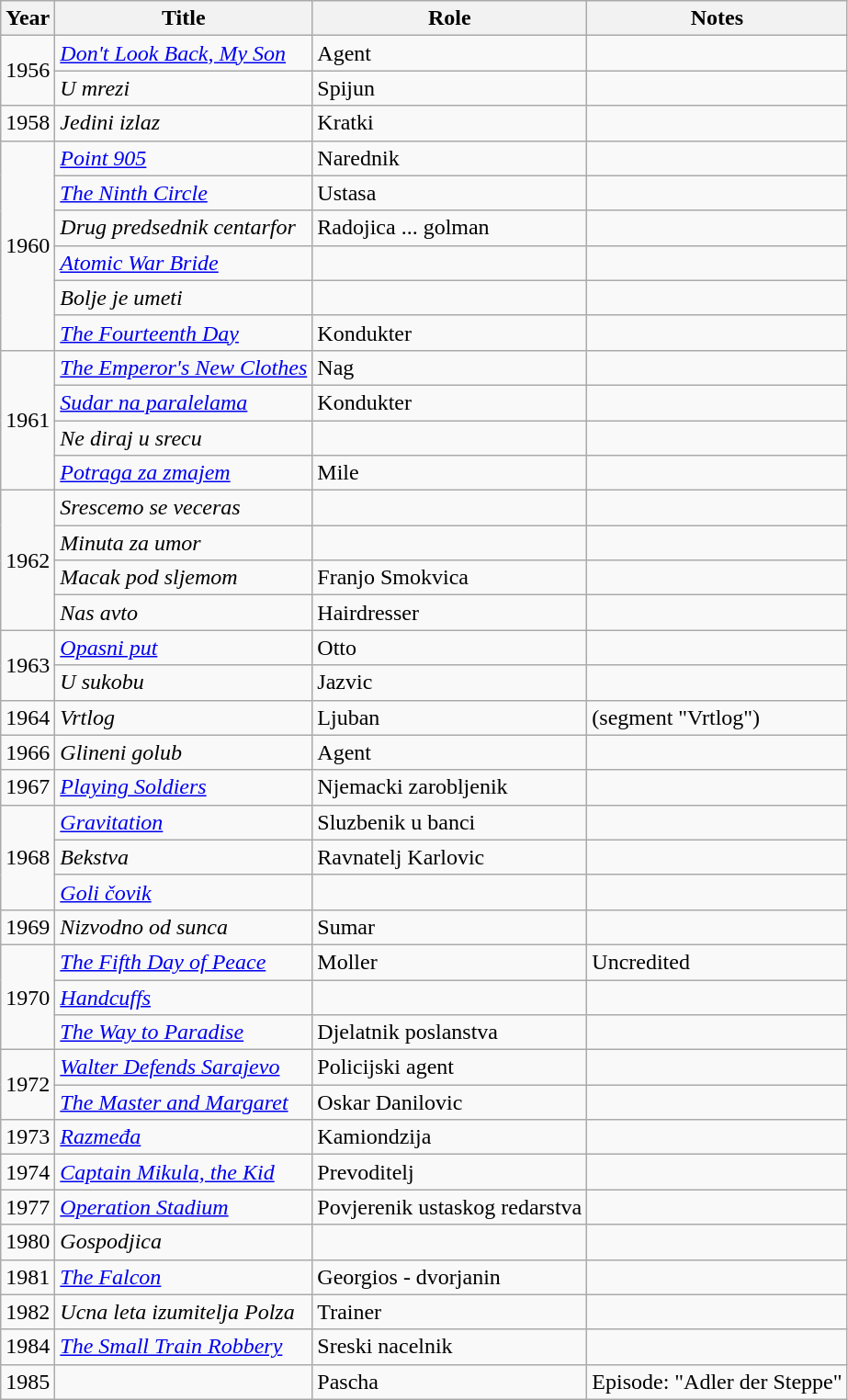<table class="wikitable sortable">
<tr>
<th>Year</th>
<th>Title</th>
<th>Role</th>
<th class="unsortable">Notes</th>
</tr>
<tr>
<td rowspan=2>1956</td>
<td><em><a href='#'>Don't Look Back, My Son</a></em></td>
<td>Agent</td>
<td></td>
</tr>
<tr>
<td><em>U mrezi</em></td>
<td>Spijun</td>
<td></td>
</tr>
<tr>
<td>1958</td>
<td><em>Jedini izlaz</em></td>
<td>Kratki</td>
<td></td>
</tr>
<tr>
<td rowspan=6>1960</td>
<td><em><a href='#'>Point 905</a></em></td>
<td>Narednik</td>
<td></td>
</tr>
<tr>
<td><em><a href='#'>The Ninth Circle</a></em></td>
<td>Ustasa</td>
<td></td>
</tr>
<tr>
<td><em>Drug predsednik centarfor</em></td>
<td>Radojica ... golman</td>
<td></td>
</tr>
<tr>
<td><em><a href='#'>Atomic War Bride</a></em></td>
<td></td>
<td></td>
</tr>
<tr>
<td><em>Bolje je umeti</em></td>
<td></td>
<td></td>
</tr>
<tr>
<td><em><a href='#'>The Fourteenth Day</a></em></td>
<td>Kondukter</td>
<td></td>
</tr>
<tr>
<td rowspan=4>1961</td>
<td><em><a href='#'>The Emperor's New Clothes</a></em></td>
<td>Nag</td>
<td></td>
</tr>
<tr>
<td><em><a href='#'>Sudar na paralelama</a></em></td>
<td>Kondukter</td>
<td></td>
</tr>
<tr>
<td><em>Ne diraj u srecu</em></td>
<td></td>
<td></td>
</tr>
<tr>
<td><em><a href='#'>Potraga za zmajem</a></em></td>
<td>Mile</td>
<td></td>
</tr>
<tr>
<td rowspan=4>1962</td>
<td><em>Srescemo se veceras</em></td>
<td></td>
<td></td>
</tr>
<tr>
<td><em>Minuta za umor</em></td>
<td></td>
<td></td>
</tr>
<tr>
<td><em>Macak pod sljemom</em></td>
<td>Franjo Smokvica</td>
<td></td>
</tr>
<tr>
<td><em>Nas avto</em></td>
<td>Hairdresser</td>
<td></td>
</tr>
<tr>
<td rowspan=2>1963</td>
<td><em><a href='#'>Opasni put</a></em></td>
<td>Otto</td>
<td></td>
</tr>
<tr>
<td><em>U sukobu</em></td>
<td>Jazvic</td>
<td></td>
</tr>
<tr>
<td>1964</td>
<td><em>Vrtlog</em></td>
<td>Ljuban</td>
<td>(segment "Vrtlog")</td>
</tr>
<tr>
<td>1966</td>
<td><em>Glineni golub</em></td>
<td>Agent</td>
<td></td>
</tr>
<tr>
<td>1967</td>
<td><em><a href='#'>Playing Soldiers</a></em></td>
<td>Njemacki zarobljenik</td>
<td></td>
</tr>
<tr>
<td rowspan=3>1968</td>
<td><em><a href='#'>Gravitation</a></em></td>
<td>Sluzbenik u banci</td>
<td></td>
</tr>
<tr>
<td><em>Bekstva</em></td>
<td>Ravnatelj Karlovic</td>
<td></td>
</tr>
<tr>
<td><em><a href='#'>Goli čovik</a></em></td>
<td></td>
<td></td>
</tr>
<tr>
<td>1969</td>
<td><em>Nizvodno od sunca</em></td>
<td>Sumar</td>
<td></td>
</tr>
<tr>
<td rowspan=3>1970</td>
<td><em><a href='#'>The Fifth Day of Peace</a></em></td>
<td>Moller</td>
<td>Uncredited</td>
</tr>
<tr>
<td><em><a href='#'>Handcuffs</a></em></td>
<td></td>
<td></td>
</tr>
<tr>
<td><em><a href='#'>The Way to Paradise</a></em></td>
<td>Djelatnik poslanstva</td>
<td></td>
</tr>
<tr>
<td rowspan=2>1972</td>
<td><em><a href='#'>Walter Defends Sarajevo</a></em></td>
<td>Policijski agent</td>
<td></td>
</tr>
<tr>
<td><em><a href='#'>The Master and Margaret</a></em></td>
<td>Oskar Danilovic</td>
<td></td>
</tr>
<tr>
<td>1973</td>
<td><em><a href='#'>Razmeđa</a></em></td>
<td>Kamiondzija</td>
<td></td>
</tr>
<tr>
<td>1974</td>
<td><em><a href='#'>Captain Mikula, the Kid</a></em></td>
<td>Prevoditelj</td>
<td></td>
</tr>
<tr>
<td>1977</td>
<td><em><a href='#'>Operation Stadium</a></em></td>
<td>Povjerenik ustaskog redarstva</td>
<td></td>
</tr>
<tr>
<td>1980</td>
<td><em>Gospodjica</em></td>
<td></td>
<td></td>
</tr>
<tr>
<td>1981</td>
<td><em><a href='#'>The Falcon</a></em></td>
<td>Georgios - dvorjanin</td>
<td></td>
</tr>
<tr>
<td>1982</td>
<td><em>Ucna leta izumitelja Polza</em></td>
<td>Trainer</td>
<td></td>
</tr>
<tr>
<td>1984</td>
<td><em><a href='#'>The Small Train Robbery</a></em></td>
<td>Sreski nacelnik</td>
<td></td>
</tr>
<tr>
<td>1985</td>
<td><em></em></td>
<td>Pascha</td>
<td>Episode: "Adler der Steppe"</td>
</tr>
</table>
